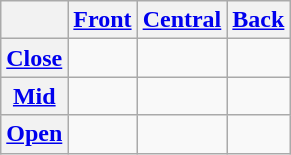<table class="wikitable" style="text-align:center">
<tr>
<th></th>
<th><a href='#'>Front</a></th>
<th><a href='#'>Central</a></th>
<th><a href='#'>Back</a></th>
</tr>
<tr>
<th><a href='#'>Close</a></th>
<td> </td>
<td></td>
<td> </td>
</tr>
<tr>
<th><a href='#'>Mid</a></th>
<td> </td>
<td></td>
<td> </td>
</tr>
<tr>
<th><a href='#'>Open</a></th>
<td></td>
<td> </td>
<td></td>
</tr>
</table>
